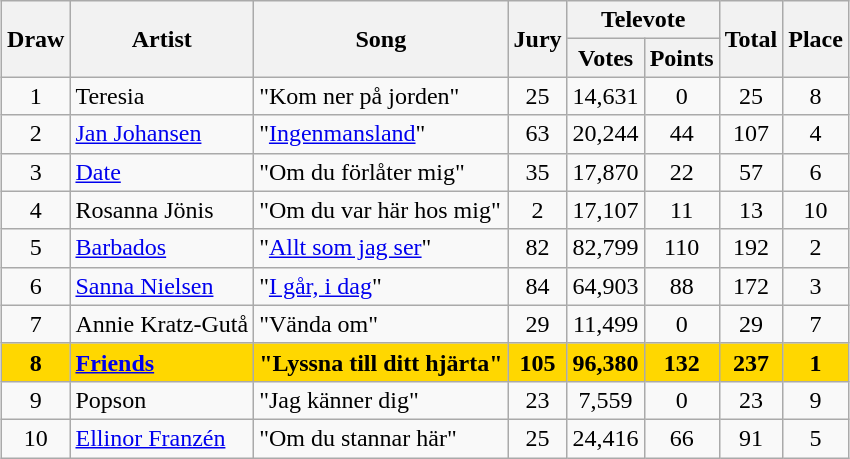<table class="sortable wikitable" style="margin: 1em auto 1em auto; text-align:center">
<tr>
<th rowspan="2">Draw</th>
<th rowspan="2">Artist</th>
<th rowspan="2">Song</th>
<th rowspan="2">Jury</th>
<th colspan="2">Televote</th>
<th rowspan="2">Total</th>
<th rowspan="2">Place</th>
</tr>
<tr>
<th>Votes</th>
<th>Points</th>
</tr>
<tr>
<td>1</td>
<td align="left">Teresia</td>
<td align="left">"Kom ner på jorden"</td>
<td>25</td>
<td>14,631</td>
<td>0</td>
<td>25</td>
<td>8</td>
</tr>
<tr>
<td>2</td>
<td align="left"><a href='#'>Jan Johansen</a></td>
<td align="left">"<a href='#'>Ingenmansland</a>"</td>
<td>63</td>
<td>20,244</td>
<td>44</td>
<td>107</td>
<td>4</td>
</tr>
<tr>
<td>3</td>
<td align="left"><a href='#'>Date</a></td>
<td align="left">"Om du förlåter mig"</td>
<td>35</td>
<td>17,870</td>
<td>22</td>
<td>57</td>
<td>6</td>
</tr>
<tr>
<td>4</td>
<td align="left">Rosanna Jönis</td>
<td align="left">"Om du var här hos mig"</td>
<td>2</td>
<td>17,107</td>
<td>11</td>
<td>13</td>
<td>10</td>
</tr>
<tr>
<td>5</td>
<td align="left"><a href='#'>Barbados</a></td>
<td align="left">"<a href='#'>Allt som jag ser</a>"</td>
<td>82</td>
<td>82,799</td>
<td>110</td>
<td>192</td>
<td>2</td>
</tr>
<tr>
<td>6</td>
<td align="left"><a href='#'>Sanna Nielsen</a></td>
<td align="left">"<a href='#'>I går, i dag</a>"</td>
<td>84</td>
<td>64,903</td>
<td>88</td>
<td>172</td>
<td>3</td>
</tr>
<tr>
<td>7</td>
<td align="left">Annie Kratz-Gutå</td>
<td align="left">"Vända om"</td>
<td>29</td>
<td>11,499</td>
<td>0</td>
<td>29</td>
<td>7</td>
</tr>
<tr style="font-weight:bold;background:gold;">
<td>8</td>
<td align="left"><a href='#'>Friends</a></td>
<td align="left">"Lyssna till ditt hjärta"</td>
<td>105</td>
<td>96,380</td>
<td>132</td>
<td>237</td>
<td>1</td>
</tr>
<tr>
<td>9</td>
<td align="left">Popson</td>
<td align="left">"Jag känner dig"</td>
<td>23</td>
<td>7,559</td>
<td>0</td>
<td>23</td>
<td>9</td>
</tr>
<tr>
<td>10</td>
<td align="left"><a href='#'>Ellinor Franzén</a></td>
<td align="left">"Om du stannar här"</td>
<td>25</td>
<td>24,416</td>
<td>66</td>
<td>91</td>
<td>5</td>
</tr>
</table>
